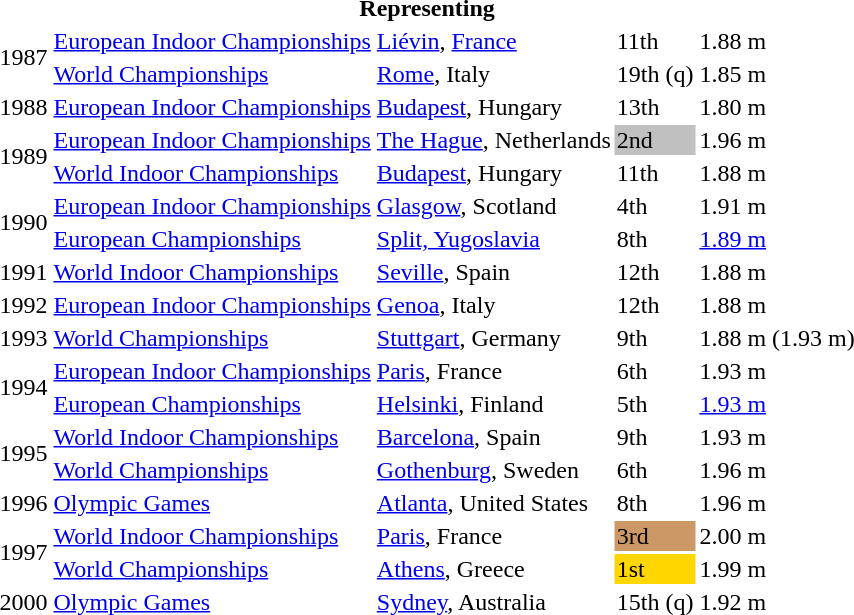<table>
<tr>
<th colspan="6">Representing </th>
</tr>
<tr>
<td rowspan=2>1987</td>
<td><a href='#'>European Indoor Championships</a></td>
<td><a href='#'>Liévin</a>, <a href='#'>France</a></td>
<td>11th</td>
<td>1.88 m</td>
</tr>
<tr>
<td><a href='#'>World Championships</a></td>
<td><a href='#'>Rome</a>, Italy</td>
<td>19th (q)</td>
<td>1.85 m</td>
</tr>
<tr>
<td>1988</td>
<td><a href='#'>European Indoor Championships</a></td>
<td><a href='#'>Budapest</a>, Hungary</td>
<td>13th</td>
<td>1.80 m</td>
</tr>
<tr>
<td rowspan=2>1989</td>
<td><a href='#'>European Indoor Championships</a></td>
<td><a href='#'>The Hague</a>, Netherlands</td>
<td bgcolor="silver">2nd</td>
<td>1.96 m</td>
</tr>
<tr>
<td><a href='#'>World Indoor Championships</a></td>
<td><a href='#'>Budapest</a>, Hungary</td>
<td>11th</td>
<td>1.88 m</td>
</tr>
<tr>
<td rowspan=2>1990</td>
<td><a href='#'>European Indoor Championships</a></td>
<td><a href='#'>Glasgow</a>, Scotland</td>
<td>4th</td>
<td>1.91 m</td>
</tr>
<tr>
<td><a href='#'>European Championships</a></td>
<td><a href='#'>Split, Yugoslavia</a></td>
<td>8th</td>
<td><a href='#'>1.89 m</a></td>
</tr>
<tr>
<td>1991</td>
<td><a href='#'>World Indoor Championships</a></td>
<td><a href='#'>Seville</a>, Spain</td>
<td>12th</td>
<td>1.88 m</td>
</tr>
<tr>
<td>1992</td>
<td><a href='#'>European Indoor Championships</a></td>
<td><a href='#'>Genoa</a>, Italy</td>
<td>12th</td>
<td>1.88 m</td>
</tr>
<tr>
<td>1993</td>
<td><a href='#'>World Championships</a></td>
<td><a href='#'>Stuttgart</a>, Germany</td>
<td>9th</td>
<td>1.88 m (1.93 m)</td>
</tr>
<tr>
<td rowspan=2>1994</td>
<td><a href='#'>European Indoor Championships</a></td>
<td><a href='#'>Paris</a>, France</td>
<td>6th</td>
<td>1.93 m</td>
</tr>
<tr>
<td><a href='#'>European Championships</a></td>
<td><a href='#'>Helsinki</a>, Finland</td>
<td>5th</td>
<td><a href='#'>1.93 m</a></td>
</tr>
<tr>
<td rowspan=2>1995</td>
<td><a href='#'>World Indoor Championships</a></td>
<td><a href='#'>Barcelona</a>, Spain</td>
<td>9th</td>
<td>1.93 m</td>
</tr>
<tr>
<td><a href='#'>World Championships</a></td>
<td><a href='#'>Gothenburg</a>, Sweden</td>
<td>6th</td>
<td>1.96 m</td>
</tr>
<tr>
<td>1996</td>
<td><a href='#'>Olympic Games</a></td>
<td><a href='#'>Atlanta</a>, United States</td>
<td>8th</td>
<td>1.96 m</td>
</tr>
<tr>
<td rowspan=2>1997</td>
<td><a href='#'>World Indoor Championships</a></td>
<td><a href='#'>Paris</a>, France</td>
<td bgcolor="cc9966">3rd</td>
<td>2.00 m</td>
</tr>
<tr>
<td><a href='#'>World Championships</a></td>
<td><a href='#'>Athens</a>, Greece</td>
<td bgcolor="gold">1st</td>
<td>1.99 m</td>
</tr>
<tr>
<td>2000</td>
<td><a href='#'>Olympic Games</a></td>
<td><a href='#'>Sydney</a>, Australia</td>
<td>15th (q)</td>
<td>1.92 m</td>
</tr>
<tr>
</tr>
</table>
